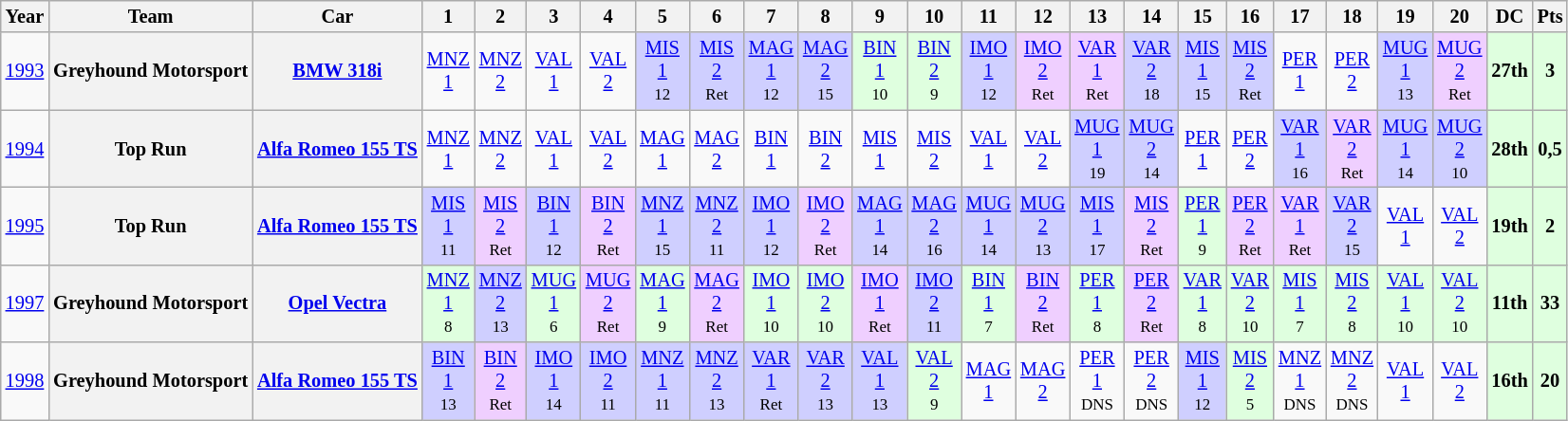<table class="wikitable" style="text-align:center; font-size:85%">
<tr>
<th>Year</th>
<th>Team</th>
<th>Car</th>
<th>1</th>
<th>2</th>
<th>3</th>
<th>4</th>
<th>5</th>
<th>6</th>
<th>7</th>
<th>8</th>
<th>9</th>
<th>10</th>
<th>11</th>
<th>12</th>
<th>13</th>
<th>14</th>
<th>15</th>
<th>16</th>
<th>17</th>
<th>18</th>
<th>19</th>
<th>20</th>
<th>DC</th>
<th>Pts</th>
</tr>
<tr>
<td><a href='#'>1993</a></td>
<th>Greyhound Motorsport</th>
<th><a href='#'>BMW 318i</a></th>
<td><a href='#'>MNZ<br>1</a><br></td>
<td><a href='#'>MNZ<br>2</a><br></td>
<td><a href='#'>VAL<br>1</a></td>
<td><a href='#'>VAL<br>2</a></td>
<td style="background:#CFCFFF;"><a href='#'>MIS<br>1</a><br><small>12</small></td>
<td style="background:#CFCFFF;"><a href='#'>MIS<br>2</a><br><small>Ret</small></td>
<td style="background:#CFCFFF;"><a href='#'>MAG<br>1</a><br><small>12</small></td>
<td style="background:#CFCFFF;"><a href='#'>MAG<br>2</a><br><small>15</small></td>
<td style="background:#DFFFDF;"><a href='#'>BIN<br>1</a><br><small>10</small></td>
<td style="background:#DFFFDF;"><a href='#'>BIN<br>2</a><br><small>9</small></td>
<td style="background:#CFCFFF;"><a href='#'>IMO<br>1</a><br><small>12</small></td>
<td style="background:#efcfff;"><a href='#'>IMO<br>2</a><br><small>Ret</small></td>
<td style="background:#efcfff;"><a href='#'>VAR<br>1</a><br><small>Ret</small></td>
<td style="background:#CFCFFF;"><a href='#'>VAR<br>2</a><br><small>18</small></td>
<td style="background:#CFCFFF;"><a href='#'>MIS<br>1</a><br><small>15</small></td>
<td style="background:#CFCFFF;"><a href='#'>MIS<br>2</a><br><small>Ret</small></td>
<td><a href='#'>PER<br>1</a></td>
<td><a href='#'>PER<br>2</a></td>
<td style="background:#CFCFFF;"><a href='#'>MUG<br>1</a><br><small>13</small></td>
<td style="background:#efcfff;"><a href='#'>MUG<br>2</a><br><small>Ret</small></td>
<th style="background:#DFFFDF;">27th</th>
<th style="background:#DFFFDF;">3</th>
</tr>
<tr>
<td><a href='#'>1994</a></td>
<th>Top Run</th>
<th><a href='#'> Alfa Romeo 155 TS</a></th>
<td><a href='#'>MNZ<br>1</a></td>
<td><a href='#'>MNZ<br>2</a></td>
<td><a href='#'>VAL<br>1</a></td>
<td><a href='#'>VAL<br>2</a></td>
<td><a href='#'>MAG<br>1</a></td>
<td><a href='#'>MAG<br>2</a></td>
<td><a href='#'>BIN<br>1</a></td>
<td><a href='#'>BIN<br>2</a></td>
<td><a href='#'>MIS<br>1</a></td>
<td><a href='#'>MIS<br>2</a></td>
<td><a href='#'>VAL<br>1</a></td>
<td><a href='#'>VAL<br>2</a></td>
<td style="background:#CFCFFF;"><a href='#'>MUG<br>1</a><br><small>19</small></td>
<td style="background:#CFCFFF;"><a href='#'>MUG<br>2</a><br><small>14</small></td>
<td><a href='#'>PER<br>1</a></td>
<td><a href='#'>PER<br>2</a></td>
<td style="background:#CFCFFF;"><a href='#'>VAR<br>1</a><br><small>16</small></td>
<td style="background:#efcfff;"><a href='#'>VAR<br>2</a><br><small>Ret</small></td>
<td style="background:#CFCFFF;"><a href='#'>MUG<br>1</a><br><small>14</small></td>
<td style="background:#CFCFFF;"><a href='#'>MUG<br>2</a><br><small>10</small></td>
<th style="background:#DFFFDF;">28th</th>
<th style="background:#dfffdf;">0,5</th>
</tr>
<tr>
<td><a href='#'>1995</a></td>
<th>Top Run</th>
<th><a href='#'> Alfa Romeo 155 TS</a></th>
<td style="background:#CFCFFF;"><a href='#'>MIS<br>1</a><br><small>11</small></td>
<td style="background:#efcfff;"><a href='#'>MIS<br>2</a><br><small>Ret</small></td>
<td style="background:#CFCFFF;"><a href='#'>BIN<br>1</a><br><small>12</small></td>
<td style="background:#efcfff;"><a href='#'>BIN<br>2</a><br><small>Ret</small></td>
<td style="background:#CFCFFF;"><a href='#'>MNZ<br>1</a><br><small>15</small></td>
<td style="background:#CFCFFF;"><a href='#'>MNZ<br>2</a><br><small>11</small></td>
<td style="background:#CFCFFF;"><a href='#'>IMO<br>1</a><br><small>12</small></td>
<td style="background:#efcfff;"><a href='#'>IMO<br>2</a><br><small>Ret</small></td>
<td style="background:#CFCFFF;"><a href='#'>MAG<br>1</a><br><small>14</small></td>
<td style="background:#CFCFFF;"><a href='#'>MAG<br>2</a><br><small>16</small></td>
<td style="background:#CFCFFF;"><a href='#'>MUG<br>1</a><br><small>14</small></td>
<td style="background:#CFCFFF;"><a href='#'>MUG<br>2</a><br><small>13</small></td>
<td style="background:#CFCFFF;"><a href='#'>MIS<br>1</a><br><small>17</small></td>
<td style="background:#efcfff;"><a href='#'>MIS<br>2</a><br><small>Ret</small></td>
<td style="background:#dfffdf;"><a href='#'>PER<br>1</a><br><small>9</small></td>
<td style="background:#efcfff;"><a href='#'>PER<br>2</a><br><small>Ret</small></td>
<td style="background:#efcfff;"><a href='#'>VAR<br>1</a><br><small>Ret</small></td>
<td style="background:#CFCFFF;"><a href='#'>VAR<br>2</a><br><small>15</small></td>
<td><a href='#'>VAL<br>1</a><br></td>
<td><a href='#'>VAL<br>2</a><br></td>
<th style="background:#dfffdf;">19th</th>
<th style="background:#dfffdf;">2</th>
</tr>
<tr>
<td><a href='#'>1997</a></td>
<th>Greyhound Motorsport</th>
<th><a href='#'>Opel Vectra</a></th>
<td style="background:#dfffdf;"><a href='#'>MNZ<br>1</a><br><small>8</small></td>
<td style="background:#CFCFFF;"><a href='#'>MNZ<br>2</a><br><small>13</small></td>
<td style="background:#dfffdf;"><a href='#'>MUG<br>1</a><br><small>6</small></td>
<td style="background:#efcfff;"><a href='#'>MUG<br>2</a><br><small>Ret</small></td>
<td style="background:#dfffdf;"><a href='#'>MAG<br>1</a><br><small>9</small></td>
<td style="background:#efcfff;"><a href='#'>MAG<br>2</a><br><small>Ret</small></td>
<td style="background:#dfffdf;"><a href='#'>IMO<br>1</a><br><small>10</small></td>
<td style="background:#dfffdf;"><a href='#'>IMO<br>2</a><br><small>10</small></td>
<td style="background:#efcfff;"><a href='#'>IMO<br>1</a><br><small>Ret</small></td>
<td style="background:#CFCFFF;"><a href='#'>IMO<br>2</a><br><small>11</small></td>
<td style="background:#dfffdf;"><a href='#'>BIN<br>1</a><br><small>7</small></td>
<td style="background:#efcfff;"><a href='#'>BIN<br>2</a><br><small>Ret</small></td>
<td style="background:#dfffdf;"><a href='#'>PER<br>1</a><br><small>8</small></td>
<td style="background:#efcfff;"><a href='#'>PER<br>2</a><br><small>Ret</small></td>
<td style="background:#dfffdf;"><a href='#'>VAR<br>1</a><br><small>8</small></td>
<td style="background:#dfffdf;"><a href='#'>VAR<br>2</a><br><small>10</small></td>
<td style="background:#dfffdf;"><a href='#'>MIS<br>1</a><br><small>7</small></td>
<td style="background:#dfffdf;"><a href='#'>MIS<br>2</a><br><small>8</small></td>
<td style="background:#dfffdf;"><a href='#'>VAL<br>1</a><br><small>10</small></td>
<td style="background:#dfffdf;"><a href='#'>VAL<br>2</a><br><small>10</small></td>
<th style="background:#dfffdf;">11th</th>
<th style="background:#dfffdf;">33</th>
</tr>
<tr>
<td><a href='#'>1998</a></td>
<th>Greyhound Motorsport</th>
<th><a href='#'> Alfa Romeo 155 TS</a></th>
<td style="background:#CFCFFF;"><a href='#'>BIN<br>1</a><br><small>13</small></td>
<td style="background:#efcfff;"><a href='#'>BIN<br>2</a><br><small>Ret</small></td>
<td style="background:#CFCFFF;"><a href='#'>IMO<br>1</a><br><small>14</small></td>
<td style="background:#CFCFFF;"><a href='#'>IMO<br>2</a><br><small>11</small></td>
<td style="background:#CFCFFF;"><a href='#'>MNZ<br>1</a><br><small>11</small></td>
<td style="background:#CFCFFF;"><a href='#'>MNZ<br>2</a><br><small>13</small></td>
<td style="background:#CFCFFF;"><a href='#'>VAR<br>1</a><br><small>Ret</small></td>
<td style="background:#CFCFFF;"><a href='#'>VAR<br>2</a><br><small>13</small></td>
<td style="background:#CFCFFF;"><a href='#'>VAL<br>1</a><br><small>13</small></td>
<td style="background:#dfffdf;"><a href='#'>VAL<br>2</a><br><small>9</small></td>
<td><a href='#'>MAG<br>1</a></td>
<td><a href='#'>MAG<br>2</a></td>
<td><a href='#'>PER<br>1</a><br><small>DNS</small></td>
<td><a href='#'>PER<br>2</a><br><small>DNS</small></td>
<td style="background:#CFCFFF;"><a href='#'>MIS<br>1</a><br><small>12</small></td>
<td style="background:#dfffdf;"><a href='#'>MIS<br>2</a><br><small>5</small></td>
<td><a href='#'>MNZ<br>1</a><br><small>DNS</small></td>
<td><a href='#'>MNZ<br>2</a><br><small>DNS</small></td>
<td><a href='#'>VAL<br>1</a></td>
<td><a href='#'>VAL<br>2</a></td>
<th style="background:#dfffdf;">16th</th>
<th style="background:#dfffdf;">20</th>
</tr>
</table>
